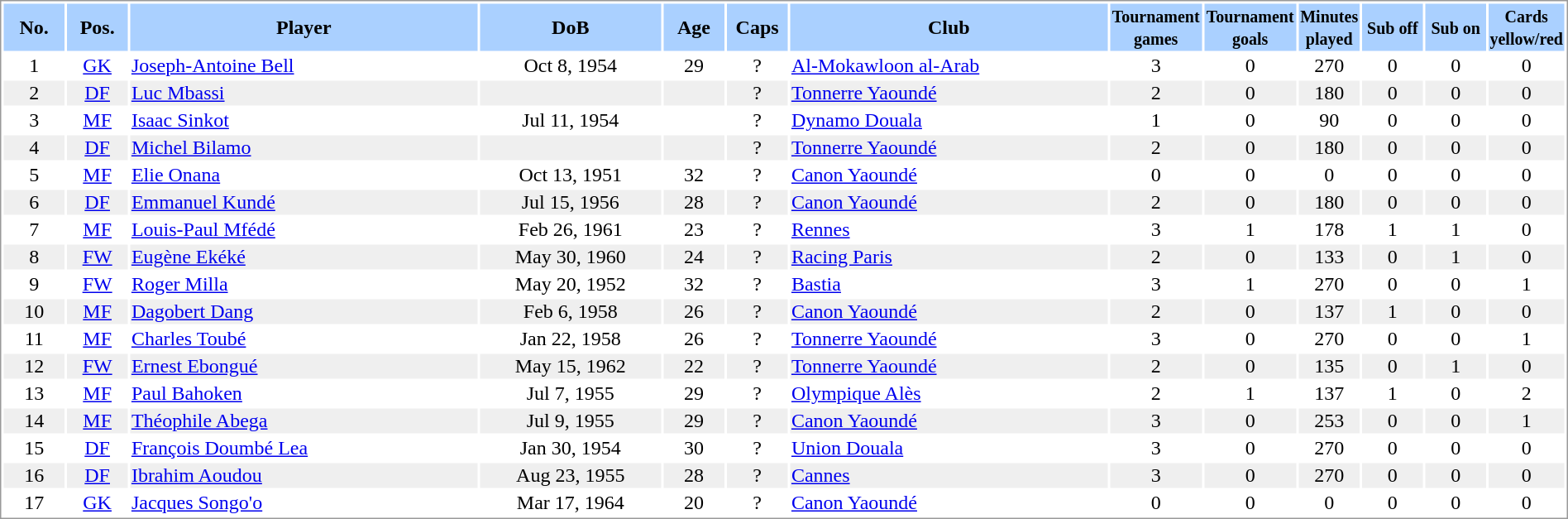<table border="0" width="100%" style="border: 1px solid #999; background-color:#FFFFFF; text-align:center">
<tr align="center" bgcolor="#AAD0FF">
<th width=4%>No.</th>
<th width=4%>Pos.</th>
<th width=23%>Player</th>
<th width=12%>DoB</th>
<th width=4%>Age</th>
<th width=4%>Caps</th>
<th width=21%>Club</th>
<th width=6%><small>Tournament<br>games</small></th>
<th width=6%><small>Tournament<br>goals</small></th>
<th width=4%><small>Minutes<br>played</small></th>
<th width=4%><small>Sub off</small></th>
<th width=4%><small>Sub on</small></th>
<th width=4%><small>Cards<br>yellow/red</small></th>
</tr>
<tr>
<td>1</td>
<td><a href='#'>GK</a></td>
<td align="left"><a href='#'>Joseph-Antoine Bell</a></td>
<td>Oct 8, 1954</td>
<td>29</td>
<td>?</td>
<td align="left"> <a href='#'>Al-Mokawloon al-Arab</a></td>
<td>3</td>
<td>0</td>
<td>270</td>
<td>0</td>
<td>0</td>
<td>0</td>
</tr>
<tr bgcolor="#EFEFEF">
<td>2</td>
<td><a href='#'>DF</a></td>
<td align="left"><a href='#'>Luc Mbassi</a></td>
<td></td>
<td></td>
<td>?</td>
<td align="left"> <a href='#'>Tonnerre Yaoundé</a></td>
<td>2</td>
<td>0</td>
<td>180</td>
<td>0</td>
<td>0</td>
<td>0</td>
</tr>
<tr>
<td>3</td>
<td><a href='#'>MF</a></td>
<td align="left"><a href='#'>Isaac Sinkot</a></td>
<td>Jul 11, 1954</td>
<td></td>
<td>?</td>
<td align="left"> <a href='#'>Dynamo Douala</a></td>
<td>1</td>
<td>0</td>
<td>90</td>
<td>0</td>
<td>0</td>
<td>0</td>
</tr>
<tr bgcolor="#EFEFEF">
<td>4</td>
<td><a href='#'>DF</a></td>
<td align="left"><a href='#'>Michel Bilamo</a></td>
<td></td>
<td></td>
<td>?</td>
<td align="left"> <a href='#'>Tonnerre Yaoundé</a></td>
<td>2</td>
<td>0</td>
<td>180</td>
<td>0</td>
<td>0</td>
<td>0</td>
</tr>
<tr>
<td>5</td>
<td><a href='#'>MF</a></td>
<td align="left"><a href='#'>Elie Onana</a></td>
<td>Oct 13, 1951</td>
<td>32</td>
<td>?</td>
<td align="left"> <a href='#'>Canon Yaoundé</a></td>
<td>0</td>
<td>0</td>
<td>0</td>
<td>0</td>
<td>0</td>
<td>0</td>
</tr>
<tr bgcolor="#EFEFEF">
<td>6</td>
<td><a href='#'>DF</a></td>
<td align="left"><a href='#'>Emmanuel Kundé</a></td>
<td>Jul 15, 1956</td>
<td>28</td>
<td>?</td>
<td align="left"> <a href='#'>Canon Yaoundé</a></td>
<td>2</td>
<td>0</td>
<td>180</td>
<td>0</td>
<td>0</td>
<td>0</td>
</tr>
<tr>
<td>7</td>
<td><a href='#'>MF</a></td>
<td align="left"><a href='#'>Louis-Paul Mfédé</a></td>
<td>Feb 26, 1961</td>
<td>23</td>
<td>?</td>
<td align="left"> <a href='#'>Rennes</a></td>
<td>3</td>
<td>1</td>
<td>178</td>
<td>1</td>
<td>1</td>
<td>0</td>
</tr>
<tr bgcolor="#EFEFEF">
<td>8</td>
<td><a href='#'>FW</a></td>
<td align="left"><a href='#'>Eugène Ekéké</a></td>
<td>May 30, 1960</td>
<td>24</td>
<td>?</td>
<td align="left"> <a href='#'>Racing Paris</a></td>
<td>2</td>
<td>0</td>
<td>133</td>
<td>0</td>
<td>1</td>
<td>0</td>
</tr>
<tr>
<td>9</td>
<td><a href='#'>FW</a></td>
<td align="left"><a href='#'>Roger Milla</a></td>
<td>May 20, 1952</td>
<td>32</td>
<td>?</td>
<td align="left"> <a href='#'>Bastia</a></td>
<td>3</td>
<td>1</td>
<td>270</td>
<td>0</td>
<td>0</td>
<td>1</td>
</tr>
<tr bgcolor="#EFEFEF">
<td>10</td>
<td><a href='#'>MF</a></td>
<td align="left"><a href='#'>Dagobert Dang</a></td>
<td>Feb 6, 1958</td>
<td>26</td>
<td>?</td>
<td align="left"> <a href='#'>Canon Yaoundé</a></td>
<td>2</td>
<td>0</td>
<td>137</td>
<td>1</td>
<td>0</td>
<td>0</td>
</tr>
<tr>
<td>11</td>
<td><a href='#'>MF</a></td>
<td align="left"><a href='#'>Charles Toubé</a></td>
<td>Jan 22, 1958</td>
<td>26</td>
<td>?</td>
<td align="left"> <a href='#'>Tonnerre Yaoundé</a></td>
<td>3</td>
<td>0</td>
<td>270</td>
<td>0</td>
<td>0</td>
<td>1</td>
</tr>
<tr bgcolor="#EFEFEF">
<td>12</td>
<td><a href='#'>FW</a></td>
<td align="left"><a href='#'>Ernest Ebongué</a></td>
<td>May 15, 1962</td>
<td>22</td>
<td>?</td>
<td align="left"> <a href='#'>Tonnerre Yaoundé</a></td>
<td>2</td>
<td>0</td>
<td>135</td>
<td>0</td>
<td>1</td>
<td>0</td>
</tr>
<tr>
<td>13</td>
<td><a href='#'>MF</a></td>
<td align="left"><a href='#'>Paul Bahoken</a></td>
<td>Jul 7, 1955</td>
<td>29</td>
<td>?</td>
<td align="left"> <a href='#'>Olympique Alès</a></td>
<td>2</td>
<td>1</td>
<td>137</td>
<td>1</td>
<td>0</td>
<td>2</td>
</tr>
<tr bgcolor="#EFEFEF">
<td>14</td>
<td><a href='#'>MF</a></td>
<td align="left"><a href='#'>Théophile Abega</a></td>
<td>Jul 9, 1955</td>
<td>29</td>
<td>?</td>
<td align="left"> <a href='#'>Canon Yaoundé</a></td>
<td>3</td>
<td>0</td>
<td>253</td>
<td>0</td>
<td>0</td>
<td>1</td>
</tr>
<tr>
<td>15</td>
<td><a href='#'>DF</a></td>
<td align="left"><a href='#'>François Doumbé Lea</a></td>
<td>Jan 30, 1954</td>
<td>30</td>
<td>?</td>
<td align="left"> <a href='#'>Union Douala</a></td>
<td>3</td>
<td>0</td>
<td>270</td>
<td>0</td>
<td>0</td>
<td>0</td>
</tr>
<tr bgcolor="#EFEFEF">
<td>16</td>
<td><a href='#'>DF</a></td>
<td align="left"><a href='#'>Ibrahim Aoudou</a></td>
<td>Aug 23, 1955</td>
<td>28</td>
<td>?</td>
<td align="left"> <a href='#'>Cannes</a></td>
<td>3</td>
<td>0</td>
<td>270</td>
<td>0</td>
<td>0</td>
<td>0</td>
</tr>
<tr>
<td>17</td>
<td><a href='#'>GK</a></td>
<td align="left"><a href='#'>Jacques Songo'o</a></td>
<td>Mar 17, 1964</td>
<td>20</td>
<td>?</td>
<td align="left"> <a href='#'>Canon Yaoundé</a></td>
<td>0</td>
<td>0</td>
<td>0</td>
<td>0</td>
<td>0</td>
<td>0</td>
</tr>
</table>
